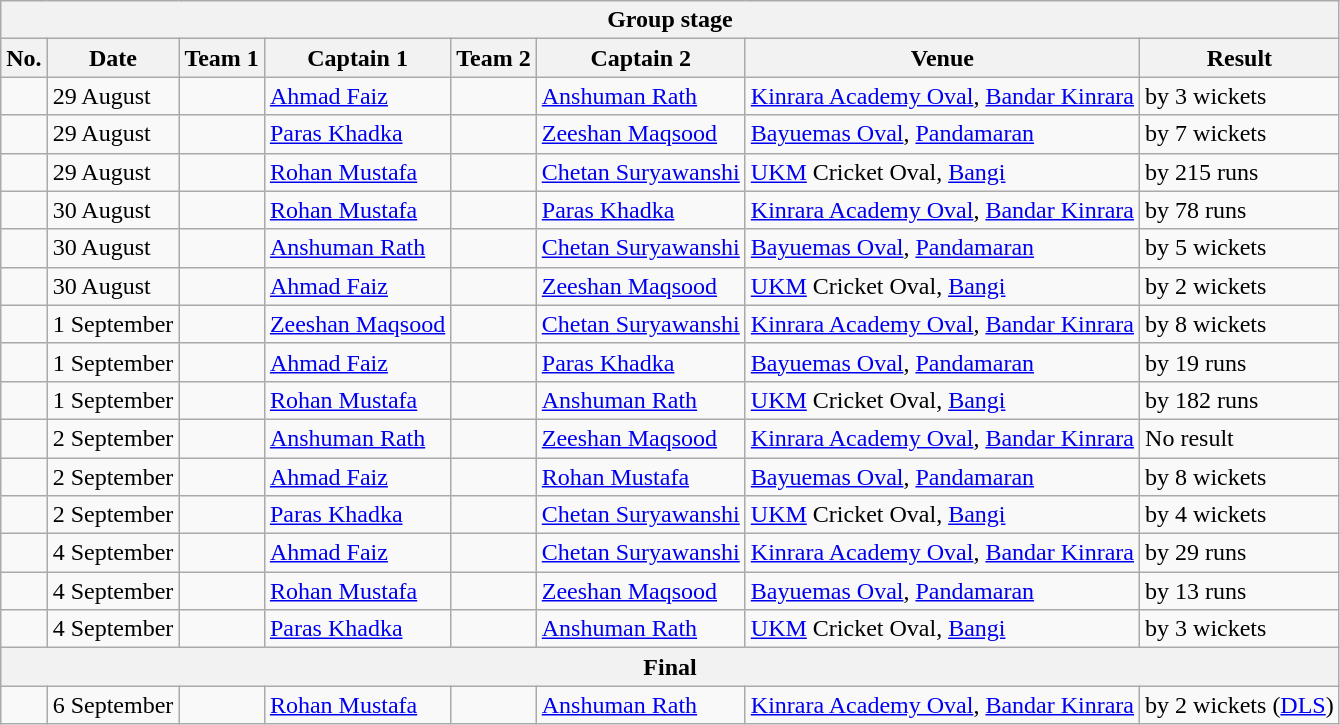<table class="wikitable">
<tr>
<th colspan="8">Group stage</th>
</tr>
<tr>
<th>No.</th>
<th>Date</th>
<th>Team 1</th>
<th>Captain 1</th>
<th>Team 2</th>
<th>Captain 2</th>
<th>Venue</th>
<th>Result</th>
</tr>
<tr>
<td></td>
<td>29 August</td>
<td></td>
<td><a href='#'>Ahmad Faiz</a></td>
<td></td>
<td><a href='#'>Anshuman Rath</a></td>
<td><a href='#'>Kinrara Academy Oval</a>, <a href='#'>Bandar Kinrara</a></td>
<td> by 3 wickets</td>
</tr>
<tr>
<td></td>
<td>29 August</td>
<td></td>
<td><a href='#'>Paras Khadka</a></td>
<td></td>
<td><a href='#'>Zeeshan Maqsood</a></td>
<td><a href='#'>Bayuemas Oval</a>, <a href='#'>Pandamaran</a></td>
<td> by 7 wickets</td>
</tr>
<tr>
<td></td>
<td>29 August</td>
<td></td>
<td><a href='#'>Rohan Mustafa</a></td>
<td></td>
<td><a href='#'>Chetan Suryawanshi</a></td>
<td><a href='#'>UKM</a> Cricket Oval, <a href='#'>Bangi</a></td>
<td> by 215 runs</td>
</tr>
<tr>
<td></td>
<td>30 August</td>
<td></td>
<td><a href='#'>Rohan Mustafa</a></td>
<td></td>
<td><a href='#'>Paras Khadka</a></td>
<td><a href='#'>Kinrara Academy Oval</a>, <a href='#'>Bandar Kinrara</a></td>
<td> by 78 runs</td>
</tr>
<tr>
<td></td>
<td>30 August</td>
<td></td>
<td><a href='#'>Anshuman Rath</a></td>
<td></td>
<td><a href='#'>Chetan Suryawanshi</a></td>
<td><a href='#'>Bayuemas Oval</a>, <a href='#'>Pandamaran</a></td>
<td> by 5 wickets</td>
</tr>
<tr>
<td></td>
<td>30 August</td>
<td></td>
<td><a href='#'>Ahmad Faiz</a></td>
<td></td>
<td><a href='#'>Zeeshan Maqsood</a></td>
<td><a href='#'>UKM</a> Cricket Oval, <a href='#'>Bangi</a></td>
<td> by 2 wickets</td>
</tr>
<tr>
<td></td>
<td>1 September</td>
<td></td>
<td><a href='#'>Zeeshan Maqsood</a></td>
<td></td>
<td><a href='#'>Chetan Suryawanshi</a></td>
<td><a href='#'>Kinrara Academy Oval</a>, <a href='#'>Bandar Kinrara</a></td>
<td> by 8 wickets</td>
</tr>
<tr>
<td></td>
<td>1 September</td>
<td></td>
<td><a href='#'>Ahmad Faiz</a></td>
<td></td>
<td><a href='#'>Paras Khadka</a></td>
<td><a href='#'>Bayuemas Oval</a>, <a href='#'>Pandamaran</a></td>
<td> by 19 runs</td>
</tr>
<tr>
<td></td>
<td>1 September</td>
<td></td>
<td><a href='#'>Rohan Mustafa</a></td>
<td></td>
<td><a href='#'>Anshuman Rath</a></td>
<td><a href='#'>UKM</a> Cricket Oval, <a href='#'>Bangi</a></td>
<td> by 182 runs</td>
</tr>
<tr>
<td></td>
<td>2 September</td>
<td></td>
<td><a href='#'>Anshuman Rath</a></td>
<td></td>
<td><a href='#'>Zeeshan Maqsood</a></td>
<td><a href='#'>Kinrara Academy Oval</a>, <a href='#'>Bandar Kinrara</a></td>
<td>No result</td>
</tr>
<tr>
<td></td>
<td>2 September</td>
<td></td>
<td><a href='#'>Ahmad Faiz</a></td>
<td></td>
<td><a href='#'>Rohan Mustafa</a></td>
<td><a href='#'>Bayuemas Oval</a>, <a href='#'>Pandamaran</a></td>
<td> by 8 wickets</td>
</tr>
<tr>
<td></td>
<td>2 September</td>
<td></td>
<td><a href='#'>Paras Khadka</a></td>
<td></td>
<td><a href='#'>Chetan Suryawanshi</a></td>
<td><a href='#'>UKM</a> Cricket Oval, <a href='#'>Bangi</a></td>
<td> by 4 wickets</td>
</tr>
<tr>
<td></td>
<td>4 September</td>
<td></td>
<td><a href='#'>Ahmad Faiz</a></td>
<td></td>
<td><a href='#'>Chetan Suryawanshi</a></td>
<td><a href='#'>Kinrara Academy Oval</a>, <a href='#'>Bandar Kinrara</a></td>
<td> by 29 runs</td>
</tr>
<tr>
<td></td>
<td>4 September</td>
<td></td>
<td><a href='#'>Rohan Mustafa</a></td>
<td></td>
<td><a href='#'>Zeeshan Maqsood</a></td>
<td><a href='#'>Bayuemas Oval</a>, <a href='#'>Pandamaran</a></td>
<td> by 13 runs</td>
</tr>
<tr>
<td></td>
<td>4 September</td>
<td></td>
<td><a href='#'>Paras Khadka</a></td>
<td></td>
<td><a href='#'>Anshuman Rath</a></td>
<td><a href='#'>UKM</a> Cricket Oval, <a href='#'>Bangi</a></td>
<td> by 3 wickets</td>
</tr>
<tr>
<th colspan="8">Final</th>
</tr>
<tr>
<td></td>
<td>6 September</td>
<td></td>
<td><a href='#'>Rohan Mustafa</a></td>
<td></td>
<td><a href='#'>Anshuman Rath</a></td>
<td><a href='#'>Kinrara Academy Oval</a>, <a href='#'>Bandar Kinrara</a></td>
<td> by 2 wickets (<a href='#'>DLS</a>)</td>
</tr>
</table>
